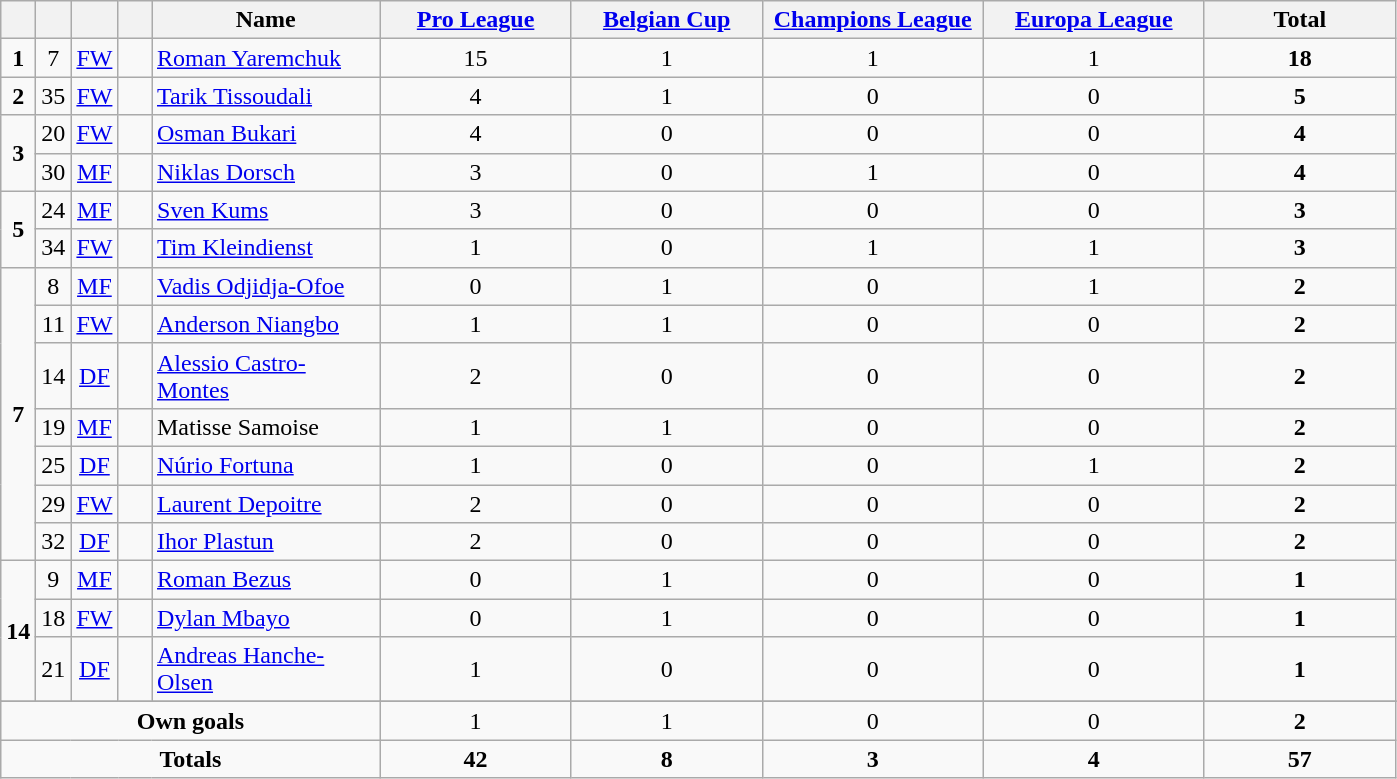<table class="wikitable" style="text-align:center">
<tr>
<th width=15></th>
<th width=15></th>
<th width=15></th>
<th width=15></th>
<th width=145>Name</th>
<th width=120><a href='#'>Pro League</a></th>
<th width=120><a href='#'>Belgian Cup</a></th>
<th width=140><a href='#'>Champions League</a></th>
<th width=140><a href='#'>Europa League</a></th>
<th width=120>Total</th>
</tr>
<tr>
<td><strong>1</strong></td>
<td>7</td>
<td><a href='#'>FW</a></td>
<td></td>
<td align=left><a href='#'>Roman Yaremchuk</a></td>
<td>15</td>
<td>1</td>
<td>1</td>
<td>1</td>
<td><strong>18</strong></td>
</tr>
<tr>
<td><strong>2</strong></td>
<td>35</td>
<td><a href='#'>FW</a></td>
<td></td>
<td align=left><a href='#'>Tarik Tissoudali</a></td>
<td>4</td>
<td>1</td>
<td>0</td>
<td>0</td>
<td><strong>5</strong></td>
</tr>
<tr>
<td rowspan=2><strong>3</strong></td>
<td>20</td>
<td><a href='#'>FW</a></td>
<td></td>
<td align=left><a href='#'>Osman Bukari</a></td>
<td>4</td>
<td>0</td>
<td>0</td>
<td>0</td>
<td><strong>4</strong></td>
</tr>
<tr>
<td>30</td>
<td><a href='#'>MF</a></td>
<td></td>
<td align=left><a href='#'>Niklas Dorsch</a></td>
<td>3</td>
<td>0</td>
<td>1</td>
<td>0</td>
<td><strong>4</strong></td>
</tr>
<tr>
<td rowspan=2><strong>5</strong></td>
<td>24</td>
<td><a href='#'>MF</a></td>
<td></td>
<td align=left><a href='#'>Sven Kums</a></td>
<td>3</td>
<td>0</td>
<td>0</td>
<td>0</td>
<td><strong>3</strong></td>
</tr>
<tr>
<td>34</td>
<td><a href='#'>FW</a></td>
<td></td>
<td align=left><a href='#'>Tim Kleindienst</a></td>
<td>1</td>
<td>0</td>
<td>1</td>
<td>1</td>
<td><strong>3</strong></td>
</tr>
<tr>
<td rowspan=7><strong>7</strong></td>
<td>8</td>
<td><a href='#'>MF</a></td>
<td></td>
<td align=left><a href='#'>Vadis Odjidja-Ofoe</a></td>
<td>0</td>
<td>1</td>
<td>0</td>
<td>1</td>
<td><strong>2</strong></td>
</tr>
<tr>
<td>11</td>
<td><a href='#'>FW</a></td>
<td></td>
<td align=left><a href='#'>Anderson Niangbo</a></td>
<td>1</td>
<td>1</td>
<td>0</td>
<td>0</td>
<td><strong>2</strong></td>
</tr>
<tr>
<td>14</td>
<td><a href='#'>DF</a></td>
<td></td>
<td align=left><a href='#'>Alessio Castro-Montes</a></td>
<td>2</td>
<td>0</td>
<td>0</td>
<td>0</td>
<td><strong>2</strong></td>
</tr>
<tr>
<td>19</td>
<td><a href='#'>MF</a></td>
<td></td>
<td align=left>Matisse Samoise</td>
<td>1</td>
<td>1</td>
<td>0</td>
<td>0</td>
<td><strong>2</strong></td>
</tr>
<tr>
<td>25</td>
<td><a href='#'>DF</a></td>
<td></td>
<td align=left><a href='#'>Núrio Fortuna</a></td>
<td>1</td>
<td>0</td>
<td>0</td>
<td>1</td>
<td><strong>2</strong></td>
</tr>
<tr>
<td>29</td>
<td><a href='#'>FW</a></td>
<td></td>
<td align=left><a href='#'>Laurent Depoitre</a></td>
<td>2</td>
<td>0</td>
<td>0</td>
<td>0</td>
<td><strong>2</strong></td>
</tr>
<tr>
<td>32</td>
<td><a href='#'>DF</a></td>
<td></td>
<td align=left><a href='#'>Ihor Plastun</a></td>
<td>2</td>
<td>0</td>
<td>0</td>
<td>0</td>
<td><strong>2</strong></td>
</tr>
<tr>
<td rowspan=3><strong>14</strong></td>
<td>9</td>
<td><a href='#'>MF</a></td>
<td></td>
<td align=left><a href='#'>Roman Bezus</a></td>
<td>0</td>
<td>1</td>
<td>0</td>
<td>0</td>
<td><strong>1</strong></td>
</tr>
<tr>
<td>18</td>
<td><a href='#'>FW</a></td>
<td></td>
<td align=left><a href='#'>Dylan Mbayo</a></td>
<td>0</td>
<td>1</td>
<td>0</td>
<td>0</td>
<td><strong>1</strong></td>
</tr>
<tr>
<td>21</td>
<td><a href='#'>DF</a></td>
<td></td>
<td align=left><a href='#'>Andreas Hanche-Olsen</a></td>
<td>1</td>
<td>0</td>
<td>0</td>
<td>0</td>
<td><strong>1</strong></td>
</tr>
<tr>
</tr>
<tr>
<td colspan=5><strong>Own goals</strong></td>
<td>1</td>
<td>1</td>
<td>0</td>
<td>0</td>
<td><strong>2</strong></td>
</tr>
<tr>
<td colspan=5><strong>Totals</strong></td>
<td><strong>42</strong></td>
<td><strong>8</strong></td>
<td><strong>3</strong></td>
<td><strong>4</strong></td>
<td><strong>57</strong></td>
</tr>
</table>
